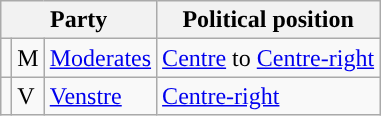<table class="wikitable">
<tr>
<th colspan="3">Party</th>
<th>Political position</th>
</tr>
<tr>
<td></td>
<td>M</td>
<td><a href='#'>Moderates</a></td>
<td><a href='#'>Centre</a> to <a href='#'>Centre-right</a></td>
</tr>
<tr>
<td></td>
<td>V</td>
<td><a href='#'>Venstre</a></td>
<td><a href='#'>Centre-right</a></td>
</tr>
</table>
